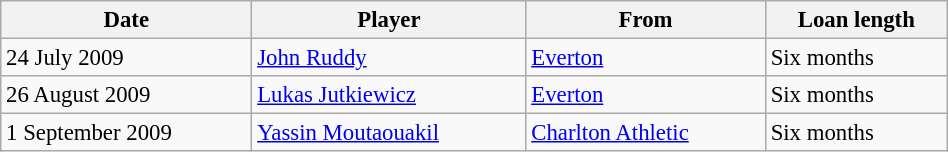<table class="wikitable" style="font-size:95%; width:50%">
<tr>
<th>Date</th>
<th>Player</th>
<th>From</th>
<th>Loan length</th>
</tr>
<tr>
<td>24 July 2009</td>
<td> <a href='#'>John Ruddy</a></td>
<td> <a href='#'>Everton</a></td>
<td>Six months</td>
</tr>
<tr>
<td>26 August 2009</td>
<td> <a href='#'>Lukas Jutkiewicz</a></td>
<td> <a href='#'>Everton</a></td>
<td>Six months</td>
</tr>
<tr>
<td>1 September 2009</td>
<td> <a href='#'>Yassin Moutaouakil</a></td>
<td> <a href='#'>Charlton Athletic</a></td>
<td>Six months</td>
</tr>
</table>
